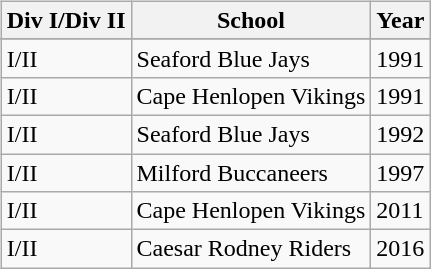<table>
<tr style="vertical-align:top;">
<td><br><table class="wikitable">
<tr>
<th>Div I/Div II</th>
<th>School</th>
<th>Year</th>
</tr>
<tr>
</tr>
<tr>
<td>I/II</td>
<td>Seaford Blue Jays</td>
<td>1991</td>
</tr>
<tr>
<td>I/II</td>
<td>Cape Henlopen Vikings</td>
<td>1991</td>
</tr>
<tr>
<td>I/II</td>
<td>Seaford Blue Jays</td>
<td>1992</td>
</tr>
<tr>
<td>I/II</td>
<td>Milford Buccaneers</td>
<td>1997</td>
</tr>
<tr>
<td>I/II</td>
<td>Cape Henlopen Vikings</td>
<td>2011</td>
</tr>
<tr>
<td>I/II</td>
<td>Caesar Rodney Riders</td>
<td>2016</td>
</tr>
</table>
</td>
</tr>
</table>
